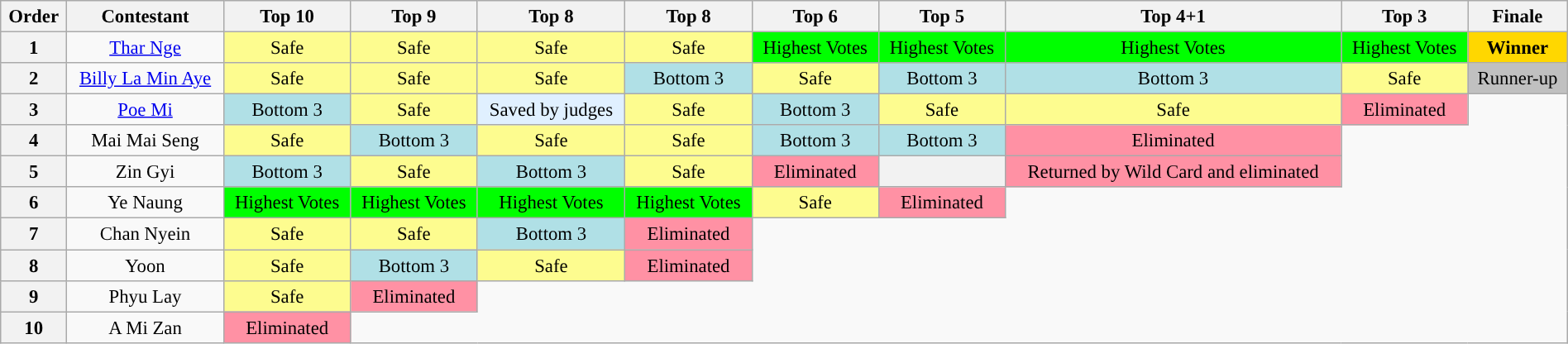<table class="wikitable nowrap" style="text-align:center; font-size:95%; width:100%;">
<tr>
<th scope="col">Order</th>
<th scope="col">Contestant</th>
<th scope="col">Top 10</th>
<th scope="col">Top 9</th>
<th scope="col">Top 8</th>
<th scope="col">Top 8</th>
<th scope="col">Top 6</th>
<th scope="col">Top 5</th>
<th scope="col">Top 4+1</th>
<th scope="col">Top 3</th>
<th scope="col">Finale</th>
</tr>
<tr>
<th>1</th>
<td><a href='#'>Thar Nge</a></td>
<td style="background:#FDFC8F;">Safe</td>
<td style="background:#FDFC8F;">Safe</td>
<td style="background:#FDFC8F;">Safe</td>
<td style="background:#FDFC8F;">Safe</td>
<td style="background:#00FF00;">Highest Votes</td>
<td style="background:#00FF00;">Highest Votes</td>
<td style="background:#00FF00;">Highest Votes</td>
<td style="background:#00FF00;">Highest Votes</td>
<td style="background:gold;"><strong>Winner</strong></td>
</tr>
<tr>
<th>2</th>
<td><a href='#'>Billy La Min Aye</a></td>
<td style="background:#FDFC8F;">Safe</td>
<td style="background:#FDFC8F;">Safe</td>
<td style="background:#FDFC8F;">Safe</td>
<td style="background:#B0E0E6;">Bottom 3</td>
<td style="background:#FDFC8F;">Safe</td>
<td style="background:#B0E0E6;">Bottom 3</td>
<td style="background:#B0E0E6;">Bottom 3</td>
<td style="background:#FDFC8F;">Safe</td>
<td style="background:silver;">Runner-up</td>
</tr>
<tr>
<th>3</th>
<td><a href='#'>Poe Mi</a></td>
<td style="background:#B0E0E6;">Bottom 3</td>
<td style="background:#FDFC8F;">Safe</td>
<td style="background:#e0f0ff;">Saved by judges</td>
<td style="background:#FDFC8F;">Safe</td>
<td style="background:#B0E0E6;">Bottom 3</td>
<td style="background:#FDFC8F;">Safe</td>
<td style="background:#FDFC8F;">Safe</td>
<td style="background:#FF91A4;">Eliminated</td>
</tr>
<tr>
<th>4</th>
<td>Mai Mai Seng</td>
<td style="background:#FDFC8F;">Safe</td>
<td style="background:#B0E0E6;">Bottom 3</td>
<td style="background:#FDFC8F;">Safe</td>
<td style="background:#FDFC8F;">Safe</td>
<td style="background:#B0E0E6;">Bottom 3</td>
<td style="background:#B0E0E6;">Bottom 3</td>
<td style="background:#FF91A4;">Eliminated</td>
</tr>
<tr>
<th>5</th>
<td>Zin Gyi</td>
<td style="background:#B0E0E6;">Bottom 3</td>
<td style="background:#FDFC8F;">Safe</td>
<td style="background:#B0E0E6;">Bottom 3</td>
<td style="background:#FDFC8F;">Safe</td>
<td style="background:#FF91A4;">Eliminated</td>
<th></th>
<td style="background:#FF91A4;">Returned by Wild Card and eliminated</td>
</tr>
<tr>
<th>6</th>
<td>Ye Naung</td>
<td style="background:#00FF00;">Highest Votes</td>
<td style="background:#00FF00;">Highest Votes</td>
<td style="background:#00FF00;">Highest Votes</td>
<td style="background:#00FF00;">Highest Votes</td>
<td style="background:#FDFC8F;">Safe</td>
<td style="background:#FF91A4;">Eliminated</td>
</tr>
<tr>
<th>7</th>
<td>Chan Nyein</td>
<td style="background:#FDFC8F;">Safe</td>
<td style="background:#FDFC8F;">Safe</td>
<td style="background:#B0E0E6;">Bottom 3</td>
<td style="background:#FF91A4;">Eliminated</td>
</tr>
<tr>
<th>8</th>
<td>Yoon</td>
<td style="background:#FDFC8F;">Safe</td>
<td style="background:#B0E0E6;">Bottom 3</td>
<td style="background:#FDFC8F;">Safe</td>
<td style="background:#FF91A4;">Eliminated</td>
</tr>
<tr>
<th>9</th>
<td>Phyu Lay</td>
<td style="background:#FDFC8F;">Safe</td>
<td style="background:#FF91A4;">Eliminated</td>
</tr>
<tr>
<th>10</th>
<td>A Mi Zan</td>
<td style="background:#FF91A4;">Eliminated</td>
</tr>
</table>
